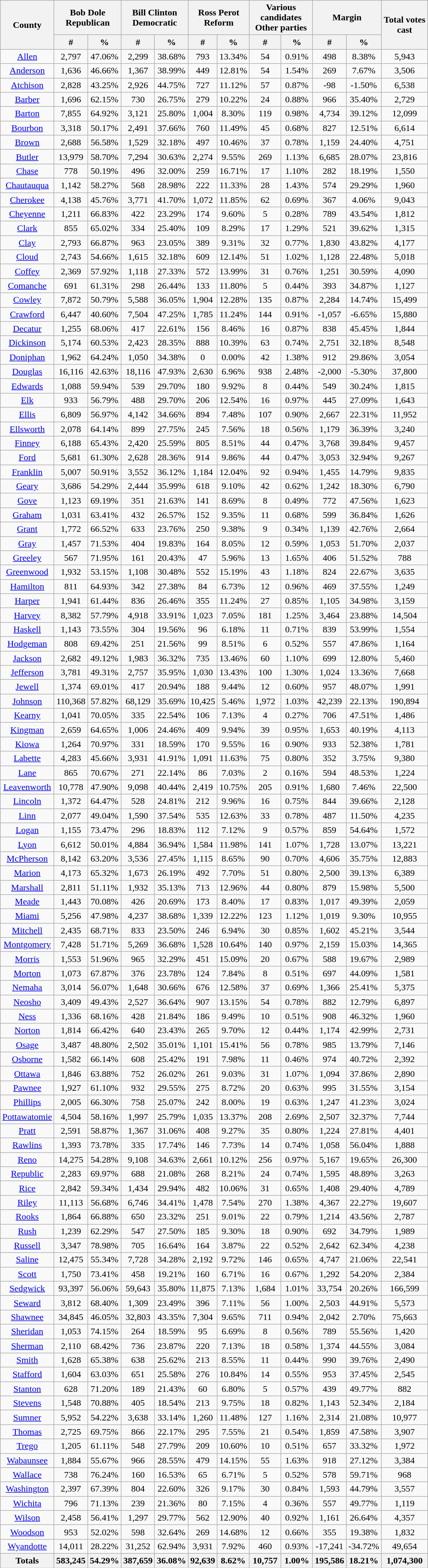<table width="60%" class="wikitable sortable">
<tr>
<th style="text-align:center;" rowspan="2">County</th>
<th style="text-align:center;" colspan="2">Bob Dole<br>Republican</th>
<th style="text-align:center;" colspan="2">Bill Clinton<br>Democratic</th>
<th style="text-align:center;" colspan="2">Ross Perot<br>Reform</th>
<th style="text-align:center;" colspan="2">Various candidates<br>Other parties</th>
<th style="text-align:center;" colspan="2">Margin</th>
<th rowspan="2" style="text-align:center;" data-sort-type="number">Total votes cast</th>
</tr>
<tr>
<th style="text-align:center;" data-sort-type="number">#</th>
<th style="text-align:center;" data-sort-type="number">%</th>
<th style="text-align:center;" data-sort-type="number">#</th>
<th style="text-align:center;" data-sort-type="number">%</th>
<th style="text-align:center;" data-sort-type="number">#</th>
<th style="text-align:center;" data-sort-type="number">%</th>
<th style="text-align:center;" data-sort-type="number">#</th>
<th style="text-align:center;" data-sort-type="number">%</th>
<th style="text-align:center;" data-sort-type="number">#</th>
<th style="text-align:center;" data-sort-type="number">%</th>
</tr>
<tr style="text-align:center;">
<td><a href='#'>Allen</a></td>
<td>2,797</td>
<td>47.06%</td>
<td>2,299</td>
<td>38.68%</td>
<td>793</td>
<td>13.34%</td>
<td>54</td>
<td>0.91%</td>
<td>498</td>
<td>8.38%</td>
<td>5,943</td>
</tr>
<tr style="text-align:center;">
<td><a href='#'>Anderson</a></td>
<td>1,636</td>
<td>46.66%</td>
<td>1,367</td>
<td>38.99%</td>
<td>449</td>
<td>12.81%</td>
<td>54</td>
<td>1.54%</td>
<td>269</td>
<td>7.67%</td>
<td>3,506</td>
</tr>
<tr style="text-align:center;">
<td><a href='#'>Atchison</a></td>
<td>2,828</td>
<td>43.25%</td>
<td>2,926</td>
<td>44.75%</td>
<td>727</td>
<td>11.12%</td>
<td>57</td>
<td>0.87%</td>
<td>-98</td>
<td>-1.50%</td>
<td>6,538</td>
</tr>
<tr style="text-align:center;">
<td><a href='#'>Barber</a></td>
<td>1,696</td>
<td>62.15%</td>
<td>730</td>
<td>26.75%</td>
<td>279</td>
<td>10.22%</td>
<td>24</td>
<td>0.88%</td>
<td>966</td>
<td>35.40%</td>
<td>2,729</td>
</tr>
<tr style="text-align:center;">
<td><a href='#'>Barton</a></td>
<td>7,855</td>
<td>64.92%</td>
<td>3,121</td>
<td>25.80%</td>
<td>1,004</td>
<td>8.30%</td>
<td>119</td>
<td>0.98%</td>
<td>4,734</td>
<td>39.12%</td>
<td>12,099</td>
</tr>
<tr style="text-align:center;">
<td><a href='#'>Bourbon</a></td>
<td>3,318</td>
<td>50.17%</td>
<td>2,491</td>
<td>37.66%</td>
<td>760</td>
<td>11.49%</td>
<td>45</td>
<td>0.68%</td>
<td>827</td>
<td>12.51%</td>
<td>6,614</td>
</tr>
<tr style="text-align:center;">
<td><a href='#'>Brown</a></td>
<td>2,688</td>
<td>56.58%</td>
<td>1,529</td>
<td>32.18%</td>
<td>497</td>
<td>10.46%</td>
<td>37</td>
<td>0.78%</td>
<td>1,159</td>
<td>24.40%</td>
<td>4,751</td>
</tr>
<tr style="text-align:center;">
<td><a href='#'>Butler</a></td>
<td>13,979</td>
<td>58.70%</td>
<td>7,294</td>
<td>30.63%</td>
<td>2,274</td>
<td>9.55%</td>
<td>269</td>
<td>1.13%</td>
<td>6,685</td>
<td>28.07%</td>
<td>23,816</td>
</tr>
<tr style="text-align:center;">
<td><a href='#'>Chase</a></td>
<td>778</td>
<td>50.19%</td>
<td>496</td>
<td>32.00%</td>
<td>259</td>
<td>16.71%</td>
<td>17</td>
<td>1.10%</td>
<td>282</td>
<td>18.19%</td>
<td>1,550</td>
</tr>
<tr style="text-align:center;">
<td><a href='#'>Chautauqua</a></td>
<td>1,142</td>
<td>58.27%</td>
<td>568</td>
<td>28.98%</td>
<td>222</td>
<td>11.33%</td>
<td>28</td>
<td>1.43%</td>
<td>574</td>
<td>29.29%</td>
<td>1,960</td>
</tr>
<tr style="text-align:center;">
<td><a href='#'>Cherokee</a></td>
<td>4,138</td>
<td>45.76%</td>
<td>3,771</td>
<td>41.70%</td>
<td>1,072</td>
<td>11.85%</td>
<td>62</td>
<td>0.69%</td>
<td>367</td>
<td>4.06%</td>
<td>9,043</td>
</tr>
<tr style="text-align:center;">
<td><a href='#'>Cheyenne</a></td>
<td>1,211</td>
<td>66.83%</td>
<td>422</td>
<td>23.29%</td>
<td>174</td>
<td>9.60%</td>
<td>5</td>
<td>0.28%</td>
<td>789</td>
<td>43.54%</td>
<td>1,812</td>
</tr>
<tr style="text-align:center;">
<td><a href='#'>Clark</a></td>
<td>855</td>
<td>65.02%</td>
<td>334</td>
<td>25.40%</td>
<td>109</td>
<td>8.29%</td>
<td>17</td>
<td>1.29%</td>
<td>521</td>
<td>39.62%</td>
<td>1,315</td>
</tr>
<tr style="text-align:center;">
<td><a href='#'>Clay</a></td>
<td>2,793</td>
<td>66.87%</td>
<td>963</td>
<td>23.05%</td>
<td>389</td>
<td>9.31%</td>
<td>32</td>
<td>0.77%</td>
<td>1,830</td>
<td>43.82%</td>
<td>4,177</td>
</tr>
<tr style="text-align:center;">
<td><a href='#'>Cloud</a></td>
<td>2,743</td>
<td>54.66%</td>
<td>1,615</td>
<td>32.18%</td>
<td>609</td>
<td>12.14%</td>
<td>51</td>
<td>1.02%</td>
<td>1,128</td>
<td>22.48%</td>
<td>5,018</td>
</tr>
<tr style="text-align:center;">
<td><a href='#'>Coffey</a></td>
<td>2,369</td>
<td>57.92%</td>
<td>1,118</td>
<td>27.33%</td>
<td>572</td>
<td>13.99%</td>
<td>31</td>
<td>0.76%</td>
<td>1,251</td>
<td>30.59%</td>
<td>4,090</td>
</tr>
<tr style="text-align:center;">
<td><a href='#'>Comanche</a></td>
<td>691</td>
<td>61.31%</td>
<td>298</td>
<td>26.44%</td>
<td>133</td>
<td>11.80%</td>
<td>5</td>
<td>0.44%</td>
<td>393</td>
<td>34.87%</td>
<td>1,127</td>
</tr>
<tr style="text-align:center;">
<td><a href='#'>Cowley</a></td>
<td>7,872</td>
<td>50.79%</td>
<td>5,588</td>
<td>36.05%</td>
<td>1,904</td>
<td>12.28%</td>
<td>135</td>
<td>0.87%</td>
<td>2,284</td>
<td>14.74%</td>
<td>15,499</td>
</tr>
<tr style="text-align:center;">
<td><a href='#'>Crawford</a></td>
<td>6,447</td>
<td>40.60%</td>
<td>7,504</td>
<td>47.25%</td>
<td>1,785</td>
<td>11.24%</td>
<td>144</td>
<td>0.91%</td>
<td>-1,057</td>
<td>-6.65%</td>
<td>15,880</td>
</tr>
<tr style="text-align:center;">
<td><a href='#'>Decatur</a></td>
<td>1,255</td>
<td>68.06%</td>
<td>417</td>
<td>22.61%</td>
<td>156</td>
<td>8.46%</td>
<td>16</td>
<td>0.87%</td>
<td>838</td>
<td>45.45%</td>
<td>1,844</td>
</tr>
<tr style="text-align:center;">
<td><a href='#'>Dickinson</a></td>
<td>5,174</td>
<td>60.53%</td>
<td>2,423</td>
<td>28.35%</td>
<td>888</td>
<td>10.39%</td>
<td>63</td>
<td>0.74%</td>
<td>2,751</td>
<td>32.18%</td>
<td>8,548</td>
</tr>
<tr style="text-align:center;">
<td><a href='#'>Doniphan</a></td>
<td>1,962</td>
<td>64.24%</td>
<td>1,050</td>
<td>34.38%</td>
<td>0</td>
<td>0.00%</td>
<td>42</td>
<td>1.38%</td>
<td>912</td>
<td>29.86%</td>
<td>3,054</td>
</tr>
<tr style="text-align:center;">
<td><a href='#'>Douglas</a></td>
<td>16,116</td>
<td>42.63%</td>
<td>18,116</td>
<td>47.93%</td>
<td>2,630</td>
<td>6.96%</td>
<td>938</td>
<td>2.48%</td>
<td>-2,000</td>
<td>-5.30%</td>
<td>37,800</td>
</tr>
<tr style="text-align:center;">
<td><a href='#'>Edwards</a></td>
<td>1,088</td>
<td>59.94%</td>
<td>539</td>
<td>29.70%</td>
<td>180</td>
<td>9.92%</td>
<td>8</td>
<td>0.44%</td>
<td>549</td>
<td>30.24%</td>
<td>1,815</td>
</tr>
<tr style="text-align:center;">
<td><a href='#'>Elk</a></td>
<td>933</td>
<td>56.79%</td>
<td>488</td>
<td>29.70%</td>
<td>206</td>
<td>12.54%</td>
<td>16</td>
<td>0.97%</td>
<td>445</td>
<td>27.09%</td>
<td>1,643</td>
</tr>
<tr style="text-align:center;">
<td><a href='#'>Ellis</a></td>
<td>6,809</td>
<td>56.97%</td>
<td>4,142</td>
<td>34.66%</td>
<td>894</td>
<td>7.48%</td>
<td>107</td>
<td>0.90%</td>
<td>2,667</td>
<td>22.31%</td>
<td>11,952</td>
</tr>
<tr style="text-align:center;">
<td><a href='#'>Ellsworth</a></td>
<td>2,078</td>
<td>64.14%</td>
<td>899</td>
<td>27.75%</td>
<td>245</td>
<td>7.56%</td>
<td>18</td>
<td>0.56%</td>
<td>1,179</td>
<td>36.39%</td>
<td>3,240</td>
</tr>
<tr style="text-align:center;">
<td><a href='#'>Finney</a></td>
<td>6,188</td>
<td>65.43%</td>
<td>2,420</td>
<td>25.59%</td>
<td>805</td>
<td>8.51%</td>
<td>44</td>
<td>0.47%</td>
<td>3,768</td>
<td>39.84%</td>
<td>9,457</td>
</tr>
<tr style="text-align:center;">
<td><a href='#'>Ford</a></td>
<td>5,681</td>
<td>61.30%</td>
<td>2,628</td>
<td>28.36%</td>
<td>914</td>
<td>9.86%</td>
<td>44</td>
<td>0.47%</td>
<td>3,053</td>
<td>32.94%</td>
<td>9,267</td>
</tr>
<tr style="text-align:center;">
<td><a href='#'>Franklin</a></td>
<td>5,007</td>
<td>50.91%</td>
<td>3,552</td>
<td>36.12%</td>
<td>1,184</td>
<td>12.04%</td>
<td>92</td>
<td>0.94%</td>
<td>1,455</td>
<td>14.79%</td>
<td>9,835</td>
</tr>
<tr style="text-align:center;">
<td><a href='#'>Geary</a></td>
<td>3,686</td>
<td>54.29%</td>
<td>2,444</td>
<td>35.99%</td>
<td>618</td>
<td>9.10%</td>
<td>42</td>
<td>0.62%</td>
<td>1,242</td>
<td>18.30%</td>
<td>6,790</td>
</tr>
<tr style="text-align:center;">
<td><a href='#'>Gove</a></td>
<td>1,123</td>
<td>69.19%</td>
<td>351</td>
<td>21.63%</td>
<td>141</td>
<td>8.69%</td>
<td>8</td>
<td>0.49%</td>
<td>772</td>
<td>47.56%</td>
<td>1,623</td>
</tr>
<tr style="text-align:center;">
<td><a href='#'>Graham</a></td>
<td>1,031</td>
<td>63.41%</td>
<td>432</td>
<td>26.57%</td>
<td>152</td>
<td>9.35%</td>
<td>11</td>
<td>0.68%</td>
<td>599</td>
<td>36.84%</td>
<td>1,626</td>
</tr>
<tr style="text-align:center;">
<td><a href='#'>Grant</a></td>
<td>1,772</td>
<td>66.52%</td>
<td>633</td>
<td>23.76%</td>
<td>250</td>
<td>9.38%</td>
<td>9</td>
<td>0.34%</td>
<td>1,139</td>
<td>42.76%</td>
<td>2,664</td>
</tr>
<tr style="text-align:center;">
<td><a href='#'>Gray</a></td>
<td>1,457</td>
<td>71.53%</td>
<td>404</td>
<td>19.83%</td>
<td>164</td>
<td>8.05%</td>
<td>12</td>
<td>0.59%</td>
<td>1,053</td>
<td>51.70%</td>
<td>2,037</td>
</tr>
<tr style="text-align:center;">
<td><a href='#'>Greeley</a></td>
<td>567</td>
<td>71.95%</td>
<td>161</td>
<td>20.43%</td>
<td>47</td>
<td>5.96%</td>
<td>13</td>
<td>1.65%</td>
<td>406</td>
<td>51.52%</td>
<td>788</td>
</tr>
<tr style="text-align:center;">
<td><a href='#'>Greenwood</a></td>
<td>1,932</td>
<td>53.15%</td>
<td>1,108</td>
<td>30.48%</td>
<td>552</td>
<td>15.19%</td>
<td>43</td>
<td>1.18%</td>
<td>824</td>
<td>22.67%</td>
<td>3,635</td>
</tr>
<tr style="text-align:center;">
<td><a href='#'>Hamilton</a></td>
<td>811</td>
<td>64.93%</td>
<td>342</td>
<td>27.38%</td>
<td>84</td>
<td>6.73%</td>
<td>12</td>
<td>0.96%</td>
<td>469</td>
<td>37.55%</td>
<td>1,249</td>
</tr>
<tr style="text-align:center;">
<td><a href='#'>Harper</a></td>
<td>1,941</td>
<td>61.44%</td>
<td>836</td>
<td>26.46%</td>
<td>355</td>
<td>11.24%</td>
<td>27</td>
<td>0.85%</td>
<td>1,105</td>
<td>34.98%</td>
<td>3,159</td>
</tr>
<tr style="text-align:center;">
<td><a href='#'>Harvey</a></td>
<td>8,382</td>
<td>57.79%</td>
<td>4,918</td>
<td>33.91%</td>
<td>1,023</td>
<td>7.05%</td>
<td>181</td>
<td>1.25%</td>
<td>3,464</td>
<td>23.88%</td>
<td>14,504</td>
</tr>
<tr style="text-align:center;">
<td><a href='#'>Haskell</a></td>
<td>1,143</td>
<td>73.55%</td>
<td>304</td>
<td>19.56%</td>
<td>96</td>
<td>6.18%</td>
<td>11</td>
<td>0.71%</td>
<td>839</td>
<td>53.99%</td>
<td>1,554</td>
</tr>
<tr style="text-align:center;">
<td><a href='#'>Hodgeman</a></td>
<td>808</td>
<td>69.42%</td>
<td>251</td>
<td>21.56%</td>
<td>99</td>
<td>8.51%</td>
<td>6</td>
<td>0.52%</td>
<td>557</td>
<td>47.86%</td>
<td>1,164</td>
</tr>
<tr style="text-align:center;">
<td><a href='#'>Jackson</a></td>
<td>2,682</td>
<td>49.12%</td>
<td>1,983</td>
<td>36.32%</td>
<td>735</td>
<td>13.46%</td>
<td>60</td>
<td>1.10%</td>
<td>699</td>
<td>12.80%</td>
<td>5,460</td>
</tr>
<tr style="text-align:center;">
<td><a href='#'>Jefferson</a></td>
<td>3,781</td>
<td>49.31%</td>
<td>2,757</td>
<td>35.95%</td>
<td>1,030</td>
<td>13.43%</td>
<td>100</td>
<td>1.30%</td>
<td>1,024</td>
<td>13.36%</td>
<td>7,668</td>
</tr>
<tr style="text-align:center;">
<td><a href='#'>Jewell</a></td>
<td>1,374</td>
<td>69.01%</td>
<td>417</td>
<td>20.94%</td>
<td>188</td>
<td>9.44%</td>
<td>12</td>
<td>0.60%</td>
<td>957</td>
<td>48.07%</td>
<td>1,991</td>
</tr>
<tr style="text-align:center;">
<td><a href='#'>Johnson</a></td>
<td>110,368</td>
<td>57.82%</td>
<td>68,129</td>
<td>35.69%</td>
<td>10,425</td>
<td>5.46%</td>
<td>1,972</td>
<td>1.03%</td>
<td>42,239</td>
<td>22.13%</td>
<td>190,894</td>
</tr>
<tr style="text-align:center;">
<td><a href='#'>Kearny</a></td>
<td>1,041</td>
<td>70.05%</td>
<td>335</td>
<td>22.54%</td>
<td>106</td>
<td>7.13%</td>
<td>4</td>
<td>0.27%</td>
<td>706</td>
<td>47.51%</td>
<td>1,486</td>
</tr>
<tr style="text-align:center;">
<td><a href='#'>Kingman</a></td>
<td>2,659</td>
<td>64.65%</td>
<td>1,006</td>
<td>24.46%</td>
<td>409</td>
<td>9.94%</td>
<td>39</td>
<td>0.95%</td>
<td>1,653</td>
<td>40.19%</td>
<td>4,113</td>
</tr>
<tr style="text-align:center;">
<td><a href='#'>Kiowa</a></td>
<td>1,264</td>
<td>70.97%</td>
<td>331</td>
<td>18.59%</td>
<td>170</td>
<td>9.55%</td>
<td>16</td>
<td>0.90%</td>
<td>933</td>
<td>52.38%</td>
<td>1,781</td>
</tr>
<tr style="text-align:center;">
<td><a href='#'>Labette</a></td>
<td>4,283</td>
<td>45.66%</td>
<td>3,931</td>
<td>41.91%</td>
<td>1,091</td>
<td>11.63%</td>
<td>75</td>
<td>0.80%</td>
<td>352</td>
<td>3.75%</td>
<td>9,380</td>
</tr>
<tr style="text-align:center;">
<td><a href='#'>Lane</a></td>
<td>865</td>
<td>70.67%</td>
<td>271</td>
<td>22.14%</td>
<td>86</td>
<td>7.03%</td>
<td>2</td>
<td>0.16%</td>
<td>594</td>
<td>48.53%</td>
<td>1,224</td>
</tr>
<tr style="text-align:center;">
<td><a href='#'>Leavenworth</a></td>
<td>10,778</td>
<td>47.90%</td>
<td>9,098</td>
<td>40.44%</td>
<td>2,419</td>
<td>10.75%</td>
<td>205</td>
<td>0.91%</td>
<td>1,680</td>
<td>7.46%</td>
<td>22,500</td>
</tr>
<tr style="text-align:center;">
<td><a href='#'>Lincoln</a></td>
<td>1,372</td>
<td>64.47%</td>
<td>528</td>
<td>24.81%</td>
<td>212</td>
<td>9.96%</td>
<td>16</td>
<td>0.75%</td>
<td>844</td>
<td>39.66%</td>
<td>2,128</td>
</tr>
<tr style="text-align:center;">
<td><a href='#'>Linn</a></td>
<td>2,077</td>
<td>49.04%</td>
<td>1,590</td>
<td>37.54%</td>
<td>535</td>
<td>12.63%</td>
<td>33</td>
<td>0.78%</td>
<td>487</td>
<td>11.50%</td>
<td>4,235</td>
</tr>
<tr style="text-align:center;">
<td><a href='#'>Logan</a></td>
<td>1,155</td>
<td>73.47%</td>
<td>296</td>
<td>18.83%</td>
<td>112</td>
<td>7.12%</td>
<td>9</td>
<td>0.57%</td>
<td>859</td>
<td>54.64%</td>
<td>1,572</td>
</tr>
<tr style="text-align:center;">
<td><a href='#'>Lyon</a></td>
<td>6,612</td>
<td>50.01%</td>
<td>4,884</td>
<td>36.94%</td>
<td>1,584</td>
<td>11.98%</td>
<td>141</td>
<td>1.07%</td>
<td>1,728</td>
<td>13.07%</td>
<td>13,221</td>
</tr>
<tr style="text-align:center;">
<td><a href='#'>McPherson</a></td>
<td>8,142</td>
<td>63.20%</td>
<td>3,536</td>
<td>27.45%</td>
<td>1,115</td>
<td>8.65%</td>
<td>90</td>
<td>0.70%</td>
<td>4,606</td>
<td>35.75%</td>
<td>12,883</td>
</tr>
<tr style="text-align:center;">
<td><a href='#'>Marion</a></td>
<td>4,173</td>
<td>65.32%</td>
<td>1,673</td>
<td>26.19%</td>
<td>492</td>
<td>7.70%</td>
<td>51</td>
<td>0.80%</td>
<td>2,500</td>
<td>39.13%</td>
<td>6,389</td>
</tr>
<tr style="text-align:center;">
<td><a href='#'>Marshall</a></td>
<td>2,811</td>
<td>51.11%</td>
<td>1,932</td>
<td>35.13%</td>
<td>713</td>
<td>12.96%</td>
<td>44</td>
<td>0.80%</td>
<td>879</td>
<td>15.98%</td>
<td>5,500</td>
</tr>
<tr style="text-align:center;">
<td><a href='#'>Meade</a></td>
<td>1,443</td>
<td>70.08%</td>
<td>426</td>
<td>20.69%</td>
<td>173</td>
<td>8.40%</td>
<td>17</td>
<td>0.83%</td>
<td>1,017</td>
<td>49.39%</td>
<td>2,059</td>
</tr>
<tr style="text-align:center;">
<td><a href='#'>Miami</a></td>
<td>5,256</td>
<td>47.98%</td>
<td>4,237</td>
<td>38.68%</td>
<td>1,339</td>
<td>12.22%</td>
<td>123</td>
<td>1.12%</td>
<td>1,019</td>
<td>9.30%</td>
<td>10,955</td>
</tr>
<tr style="text-align:center;">
<td><a href='#'>Mitchell</a></td>
<td>2,435</td>
<td>68.71%</td>
<td>833</td>
<td>23.50%</td>
<td>246</td>
<td>6.94%</td>
<td>30</td>
<td>0.85%</td>
<td>1,602</td>
<td>45.21%</td>
<td>3,544</td>
</tr>
<tr style="text-align:center;">
<td><a href='#'>Montgomery</a></td>
<td>7,428</td>
<td>51.71%</td>
<td>5,269</td>
<td>36.68%</td>
<td>1,528</td>
<td>10.64%</td>
<td>140</td>
<td>0.97%</td>
<td>2,159</td>
<td>15.03%</td>
<td>14,365</td>
</tr>
<tr style="text-align:center;">
<td><a href='#'>Morris</a></td>
<td>1,553</td>
<td>51.96%</td>
<td>965</td>
<td>32.29%</td>
<td>451</td>
<td>15.09%</td>
<td>20</td>
<td>0.67%</td>
<td>588</td>
<td>19.67%</td>
<td>2,989</td>
</tr>
<tr style="text-align:center;">
<td><a href='#'>Morton</a></td>
<td>1,073</td>
<td>67.87%</td>
<td>376</td>
<td>23.78%</td>
<td>124</td>
<td>7.84%</td>
<td>8</td>
<td>0.51%</td>
<td>697</td>
<td>44.09%</td>
<td>1,581</td>
</tr>
<tr style="text-align:center;">
<td><a href='#'>Nemaha</a></td>
<td>3,014</td>
<td>56.07%</td>
<td>1,648</td>
<td>30.66%</td>
<td>676</td>
<td>12.58%</td>
<td>37</td>
<td>0.69%</td>
<td>1,366</td>
<td>25.41%</td>
<td>5,375</td>
</tr>
<tr style="text-align:center;">
<td><a href='#'>Neosho</a></td>
<td>3,409</td>
<td>49.43%</td>
<td>2,527</td>
<td>36.64%</td>
<td>907</td>
<td>13.15%</td>
<td>54</td>
<td>0.78%</td>
<td>882</td>
<td>12.79%</td>
<td>6,897</td>
</tr>
<tr style="text-align:center;">
<td><a href='#'>Ness</a></td>
<td>1,336</td>
<td>68.16%</td>
<td>428</td>
<td>21.84%</td>
<td>186</td>
<td>9.49%</td>
<td>10</td>
<td>0.51%</td>
<td>908</td>
<td>46.32%</td>
<td>1,960</td>
</tr>
<tr style="text-align:center;">
<td><a href='#'>Norton</a></td>
<td>1,814</td>
<td>66.42%</td>
<td>640</td>
<td>23.43%</td>
<td>265</td>
<td>9.70%</td>
<td>12</td>
<td>0.44%</td>
<td>1,174</td>
<td>42.99%</td>
<td>2,731</td>
</tr>
<tr style="text-align:center;">
<td><a href='#'>Osage</a></td>
<td>3,487</td>
<td>48.80%</td>
<td>2,502</td>
<td>35.01%</td>
<td>1,101</td>
<td>15.41%</td>
<td>56</td>
<td>0.78%</td>
<td>985</td>
<td>13.79%</td>
<td>7,146</td>
</tr>
<tr style="text-align:center;">
<td><a href='#'>Osborne</a></td>
<td>1,582</td>
<td>66.14%</td>
<td>608</td>
<td>25.42%</td>
<td>191</td>
<td>7.98%</td>
<td>11</td>
<td>0.46%</td>
<td>974</td>
<td>40.72%</td>
<td>2,392</td>
</tr>
<tr style="text-align:center;">
<td><a href='#'>Ottawa</a></td>
<td>1,846</td>
<td>63.88%</td>
<td>752</td>
<td>26.02%</td>
<td>261</td>
<td>9.03%</td>
<td>31</td>
<td>1.07%</td>
<td>1,094</td>
<td>37.86%</td>
<td>2,890</td>
</tr>
<tr style="text-align:center;">
<td><a href='#'>Pawnee</a></td>
<td>1,927</td>
<td>61.10%</td>
<td>932</td>
<td>29.55%</td>
<td>275</td>
<td>8.72%</td>
<td>20</td>
<td>0.63%</td>
<td>995</td>
<td>31.55%</td>
<td>3,154</td>
</tr>
<tr style="text-align:center;">
<td><a href='#'>Phillips</a></td>
<td>2,005</td>
<td>66.30%</td>
<td>758</td>
<td>25.07%</td>
<td>242</td>
<td>8.00%</td>
<td>19</td>
<td>0.63%</td>
<td>1,247</td>
<td>41.23%</td>
<td>3,024</td>
</tr>
<tr style="text-align:center;">
<td><a href='#'>Pottawatomie</a></td>
<td>4,504</td>
<td>58.16%</td>
<td>1,997</td>
<td>25.79%</td>
<td>1,035</td>
<td>13.37%</td>
<td>208</td>
<td>2.69%</td>
<td>2,507</td>
<td>32.37%</td>
<td>7,744</td>
</tr>
<tr style="text-align:center;">
<td><a href='#'>Pratt</a></td>
<td>2,591</td>
<td>58.87%</td>
<td>1,367</td>
<td>31.06%</td>
<td>408</td>
<td>9.27%</td>
<td>35</td>
<td>0.80%</td>
<td>1,224</td>
<td>27.81%</td>
<td>4,401</td>
</tr>
<tr style="text-align:center;">
<td><a href='#'>Rawlins</a></td>
<td>1,393</td>
<td>73.78%</td>
<td>335</td>
<td>17.74%</td>
<td>146</td>
<td>7.73%</td>
<td>14</td>
<td>0.74%</td>
<td>1,058</td>
<td>56.04%</td>
<td>1,888</td>
</tr>
<tr style="text-align:center;">
<td><a href='#'>Reno</a></td>
<td>14,275</td>
<td>54.28%</td>
<td>9,108</td>
<td>34.63%</td>
<td>2,661</td>
<td>10.12%</td>
<td>256</td>
<td>0.97%</td>
<td>5,167</td>
<td>19.65%</td>
<td>26,300</td>
</tr>
<tr style="text-align:center;">
<td><a href='#'>Republic</a></td>
<td>2,283</td>
<td>69.97%</td>
<td>688</td>
<td>21.08%</td>
<td>268</td>
<td>8.21%</td>
<td>24</td>
<td>0.74%</td>
<td>1,595</td>
<td>48.89%</td>
<td>3,263</td>
</tr>
<tr style="text-align:center;">
<td><a href='#'>Rice</a></td>
<td>2,842</td>
<td>59.34%</td>
<td>1,434</td>
<td>29.94%</td>
<td>482</td>
<td>10.06%</td>
<td>31</td>
<td>0.65%</td>
<td>1,408</td>
<td>29.40%</td>
<td>4,789</td>
</tr>
<tr style="text-align:center;">
<td><a href='#'>Riley</a></td>
<td>11,113</td>
<td>56.68%</td>
<td>6,746</td>
<td>34.41%</td>
<td>1,478</td>
<td>7.54%</td>
<td>270</td>
<td>1.38%</td>
<td>4,367</td>
<td>22.27%</td>
<td>19,607</td>
</tr>
<tr style="text-align:center;">
<td><a href='#'>Rooks</a></td>
<td>1,864</td>
<td>66.88%</td>
<td>650</td>
<td>23.32%</td>
<td>251</td>
<td>9.01%</td>
<td>22</td>
<td>0.79%</td>
<td>1,214</td>
<td>43.56%</td>
<td>2,787</td>
</tr>
<tr style="text-align:center;">
<td><a href='#'>Rush</a></td>
<td>1,239</td>
<td>62.29%</td>
<td>547</td>
<td>27.50%</td>
<td>185</td>
<td>9.30%</td>
<td>18</td>
<td>0.90%</td>
<td>692</td>
<td>34.79%</td>
<td>1,989</td>
</tr>
<tr style="text-align:center;">
<td><a href='#'>Russell</a></td>
<td>3,347</td>
<td>78.98%</td>
<td>705</td>
<td>16.64%</td>
<td>164</td>
<td>3.87%</td>
<td>22</td>
<td>0.52%</td>
<td>2,642</td>
<td>62.34%</td>
<td>4,238</td>
</tr>
<tr style="text-align:center;">
<td><a href='#'>Saline</a></td>
<td>12,475</td>
<td>55.34%</td>
<td>7,728</td>
<td>34.28%</td>
<td>2,192</td>
<td>9.72%</td>
<td>146</td>
<td>0.65%</td>
<td>4,747</td>
<td>21.06%</td>
<td>22,541</td>
</tr>
<tr style="text-align:center;">
<td><a href='#'>Scott</a></td>
<td>1,750</td>
<td>73.41%</td>
<td>458</td>
<td>19.21%</td>
<td>160</td>
<td>6.71%</td>
<td>16</td>
<td>0.67%</td>
<td>1,292</td>
<td>54.20%</td>
<td>2,384</td>
</tr>
<tr style="text-align:center;">
<td><a href='#'>Sedgwick</a></td>
<td>93,397</td>
<td>56.06%</td>
<td>59,643</td>
<td>35.80%</td>
<td>11,875</td>
<td>7.13%</td>
<td>1,684</td>
<td>1.01%</td>
<td>33,754</td>
<td>20.26%</td>
<td>166,599</td>
</tr>
<tr style="text-align:center;">
<td><a href='#'>Seward</a></td>
<td>3,812</td>
<td>68.40%</td>
<td>1,309</td>
<td>23.49%</td>
<td>396</td>
<td>7.11%</td>
<td>56</td>
<td>1.00%</td>
<td>2,503</td>
<td>44.91%</td>
<td>5,573</td>
</tr>
<tr style="text-align:center;">
<td><a href='#'>Shawnee</a></td>
<td>34,845</td>
<td>46.05%</td>
<td>32,803</td>
<td>43.35%</td>
<td>7,304</td>
<td>9.65%</td>
<td>711</td>
<td>0.94%</td>
<td>2,042</td>
<td>2.70%</td>
<td>75,663</td>
</tr>
<tr style="text-align:center;">
<td><a href='#'>Sheridan</a></td>
<td>1,053</td>
<td>74.15%</td>
<td>264</td>
<td>18.59%</td>
<td>95</td>
<td>6.69%</td>
<td>8</td>
<td>0.56%</td>
<td>789</td>
<td>55.56%</td>
<td>1,420</td>
</tr>
<tr style="text-align:center;">
<td><a href='#'>Sherman</a></td>
<td>2,110</td>
<td>68.42%</td>
<td>736</td>
<td>23.87%</td>
<td>220</td>
<td>7.13%</td>
<td>18</td>
<td>0.58%</td>
<td>1,374</td>
<td>44.55%</td>
<td>3,084</td>
</tr>
<tr style="text-align:center;">
<td><a href='#'>Smith</a></td>
<td>1,628</td>
<td>65.38%</td>
<td>638</td>
<td>25.62%</td>
<td>213</td>
<td>8.55%</td>
<td>11</td>
<td>0.44%</td>
<td>990</td>
<td>39.76%</td>
<td>2,490</td>
</tr>
<tr style="text-align:center;">
<td><a href='#'>Stafford</a></td>
<td>1,604</td>
<td>63.03%</td>
<td>651</td>
<td>25.58%</td>
<td>276</td>
<td>10.84%</td>
<td>14</td>
<td>0.55%</td>
<td>953</td>
<td>37.45%</td>
<td>2,545</td>
</tr>
<tr style="text-align:center;">
<td><a href='#'>Stanton</a></td>
<td>628</td>
<td>71.20%</td>
<td>189</td>
<td>21.43%</td>
<td>60</td>
<td>6.80%</td>
<td>5</td>
<td>0.57%</td>
<td>439</td>
<td>49.77%</td>
<td>882</td>
</tr>
<tr style="text-align:center;">
<td><a href='#'>Stevens</a></td>
<td>1,548</td>
<td>70.88%</td>
<td>405</td>
<td>18.54%</td>
<td>213</td>
<td>9.75%</td>
<td>18</td>
<td>0.82%</td>
<td>1,143</td>
<td>52.34%</td>
<td>2,184</td>
</tr>
<tr style="text-align:center;">
<td><a href='#'>Sumner</a></td>
<td>5,952</td>
<td>54.22%</td>
<td>3,638</td>
<td>33.14%</td>
<td>1,260</td>
<td>11.48%</td>
<td>127</td>
<td>1.16%</td>
<td>2,314</td>
<td>21.08%</td>
<td>10,977</td>
</tr>
<tr style="text-align:center;">
<td><a href='#'>Thomas</a></td>
<td>2,725</td>
<td>69.75%</td>
<td>866</td>
<td>22.17%</td>
<td>295</td>
<td>7.55%</td>
<td>21</td>
<td>0.54%</td>
<td>1,859</td>
<td>47.58%</td>
<td>3,907</td>
</tr>
<tr style="text-align:center;">
<td><a href='#'>Trego</a></td>
<td>1,205</td>
<td>61.11%</td>
<td>548</td>
<td>27.79%</td>
<td>209</td>
<td>10.60%</td>
<td>10</td>
<td>0.51%</td>
<td>657</td>
<td>33.32%</td>
<td>1,972</td>
</tr>
<tr style="text-align:center;">
<td><a href='#'>Wabaunsee</a></td>
<td>1,884</td>
<td>55.67%</td>
<td>966</td>
<td>28.55%</td>
<td>479</td>
<td>14.15%</td>
<td>55</td>
<td>1.63%</td>
<td>918</td>
<td>27.12%</td>
<td>3,384</td>
</tr>
<tr style="text-align:center;">
<td><a href='#'>Wallace</a></td>
<td>738</td>
<td>76.24%</td>
<td>160</td>
<td>16.53%</td>
<td>65</td>
<td>6.71%</td>
<td>5</td>
<td>0.52%</td>
<td>578</td>
<td>59.71%</td>
<td>968</td>
</tr>
<tr style="text-align:center;">
<td><a href='#'>Washington</a></td>
<td>2,397</td>
<td>67.39%</td>
<td>804</td>
<td>22.60%</td>
<td>326</td>
<td>9.17%</td>
<td>30</td>
<td>0.84%</td>
<td>1,593</td>
<td>44.79%</td>
<td>3,557</td>
</tr>
<tr style="text-align:center;">
<td><a href='#'>Wichita</a></td>
<td>796</td>
<td>71.13%</td>
<td>239</td>
<td>21.36%</td>
<td>80</td>
<td>7.15%</td>
<td>4</td>
<td>0.36%</td>
<td>557</td>
<td>49.77%</td>
<td>1,119</td>
</tr>
<tr style="text-align:center;">
<td><a href='#'>Wilson</a></td>
<td>2,458</td>
<td>56.41%</td>
<td>1,297</td>
<td>29.77%</td>
<td>562</td>
<td>12.90%</td>
<td>40</td>
<td>0.92%</td>
<td>1,161</td>
<td>26.64%</td>
<td>4,357</td>
</tr>
<tr style="text-align:center;">
<td><a href='#'>Woodson</a></td>
<td>953</td>
<td>52.02%</td>
<td>598</td>
<td>32.64%</td>
<td>269</td>
<td>14.68%</td>
<td>12</td>
<td>0.66%</td>
<td>355</td>
<td>19.38%</td>
<td>1,832</td>
</tr>
<tr style="text-align:center;">
<td><a href='#'>Wyandotte</a></td>
<td>14,011</td>
<td>28.22%</td>
<td>31,252</td>
<td>62.94%</td>
<td>3,931</td>
<td>7.92%</td>
<td>460</td>
<td>0.93%</td>
<td>-17,241</td>
<td>-34.72%</td>
<td>49,654</td>
</tr>
<tr style="text-align:center;">
<th>Totals</th>
<th>583,245</th>
<th>54.29%</th>
<th>387,659</th>
<th>36.08%</th>
<th>92,639</th>
<th>8.62%</th>
<th>10,757</th>
<th>1.00%</th>
<th>195,586</th>
<th>18.21%</th>
<th>1,074,300</th>
</tr>
</table>
